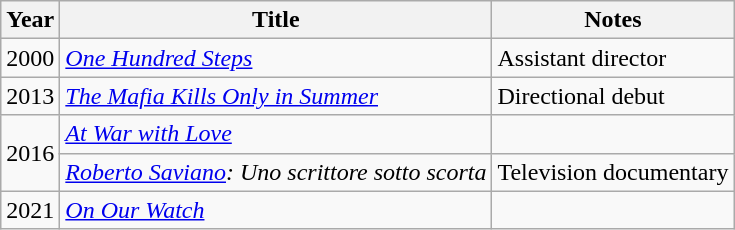<table class="wikitable plainrowheaders sortable">
<tr>
<th scope="col">Year</th>
<th scope="col">Title</th>
<th scope="col" class="unsortable">Notes</th>
</tr>
<tr>
<td>2000</td>
<td><em><a href='#'>One Hundred Steps</a></em></td>
<td>Assistant director</td>
</tr>
<tr>
<td>2013</td>
<td><em><a href='#'>The Mafia Kills Only in Summer</a></em></td>
<td>Directional debut</td>
</tr>
<tr>
<td rowspan="2">2016</td>
<td><em><a href='#'>At War with Love</a></em></td>
<td></td>
</tr>
<tr>
<td><em><a href='#'>Roberto Saviano</a>: Uno scrittore sotto scorta</em></td>
<td>Television documentary</td>
</tr>
<tr>
<td>2021</td>
<td><em><a href='#'>On Our Watch</a></em></td>
<td></td>
</tr>
</table>
